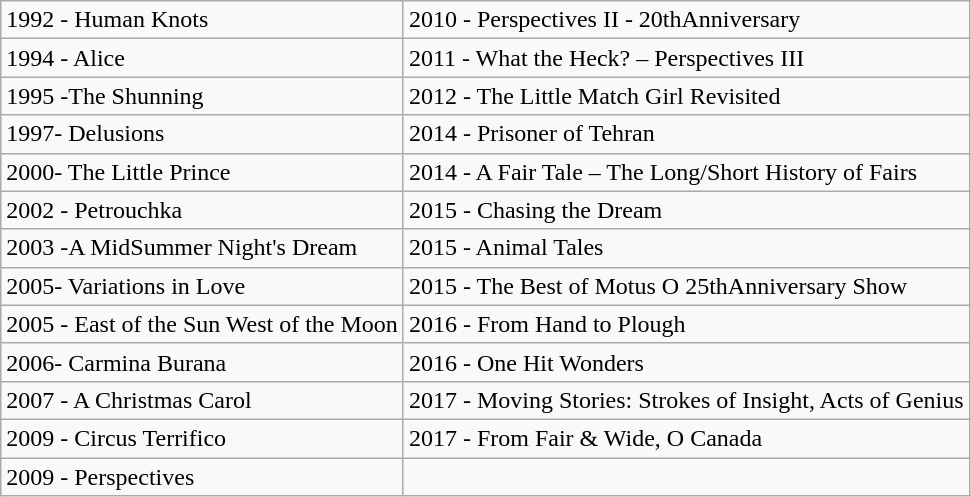<table class="wikitable">
<tr>
<td>1992 - Human Knots</td>
<td>2010 - Perspectives II - 20thAnniversary</td>
</tr>
<tr>
<td>1994 - Alice</td>
<td>2011 - What the Heck? – Perspectives III</td>
</tr>
<tr>
<td>1995 -The Shunning</td>
<td>2012 - The Little Match Girl Revisited</td>
</tr>
<tr>
<td>1997- Delusions</td>
<td>2014 - Prisoner of Tehran</td>
</tr>
<tr>
<td>2000- The Little Prince</td>
<td>2014 - A Fair Tale – The Long/Short History of Fairs</td>
</tr>
<tr>
<td>2002 - Petrouchka</td>
<td>2015 - Chasing the Dream</td>
</tr>
<tr>
<td>2003 -A MidSummer Night's Dream</td>
<td>2015 - Animal Tales</td>
</tr>
<tr>
<td>2005- Variations in Love</td>
<td>2015 - The Best of Motus O 25thAnniversary Show</td>
</tr>
<tr>
<td>2005 - East of the Sun West of the Moon</td>
<td>2016 - From Hand to Plough</td>
</tr>
<tr>
<td>2006- Carmina Burana</td>
<td>2016 - One Hit Wonders</td>
</tr>
<tr>
<td>2007 - A Christmas Carol</td>
<td>2017 - Moving Stories: Strokes of Insight, Acts of Genius</td>
</tr>
<tr>
<td>2009 - Circus Terrifico</td>
<td>2017 - From Fair & Wide, O Canada</td>
</tr>
<tr>
<td>2009 - Perspectives</td>
<td></td>
</tr>
</table>
